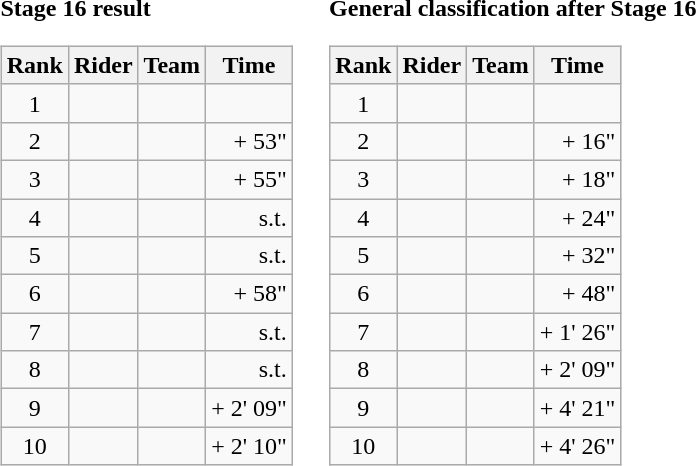<table>
<tr>
<td><strong>Stage 16 result</strong><br><table class="wikitable">
<tr>
<th scope="col">Rank</th>
<th scope="col">Rider</th>
<th scope="col">Team</th>
<th scope="col">Time</th>
</tr>
<tr>
<td style="text-align:center;">1</td>
<td></td>
<td></td>
<td style="text-align:right;"></td>
</tr>
<tr>
<td style="text-align:center;">2</td>
<td></td>
<td></td>
<td style="text-align:right;">+ 53"</td>
</tr>
<tr>
<td style="text-align:center;">3</td>
<td></td>
<td></td>
<td style="text-align:right;">+ 55"</td>
</tr>
<tr>
<td style="text-align:center;">4</td>
<td></td>
<td></td>
<td style="text-align:right;">s.t.</td>
</tr>
<tr>
<td style="text-align:center;">5</td>
<td></td>
<td></td>
<td style="text-align:right;">s.t.</td>
</tr>
<tr>
<td style="text-align:center;">6</td>
<td></td>
<td></td>
<td style="text-align:right;">+ 58"</td>
</tr>
<tr>
<td style="text-align:center;">7</td>
<td></td>
<td></td>
<td style="text-align:right;">s.t.</td>
</tr>
<tr>
<td style="text-align:center;">8</td>
<td></td>
<td></td>
<td style="text-align:right;">s.t.</td>
</tr>
<tr>
<td style="text-align:center;">9</td>
<td></td>
<td></td>
<td style="text-align:right;">+ 2' 09"</td>
</tr>
<tr>
<td style="text-align:center;">10</td>
<td></td>
<td></td>
<td style="text-align:right;">+ 2' 10"</td>
</tr>
</table>
</td>
<td></td>
<td><strong>General classification after Stage 16</strong><br><table class="wikitable">
<tr>
<th scope="col">Rank</th>
<th scope="col">Rider</th>
<th scope="col">Team</th>
<th scope="col">Time</th>
</tr>
<tr>
<td style="text-align:center;">1</td>
<td></td>
<td></td>
<td style="text-align:right;"></td>
</tr>
<tr>
<td style="text-align:center;">2</td>
<td></td>
<td></td>
<td style="text-align:right;">+ 16"</td>
</tr>
<tr>
<td style="text-align:center;">3</td>
<td></td>
<td></td>
<td style="text-align:right;">+ 18"</td>
</tr>
<tr>
<td style="text-align:center;">4</td>
<td></td>
<td></td>
<td style="text-align:right;">+ 24"</td>
</tr>
<tr>
<td style="text-align:center;">5</td>
<td></td>
<td></td>
<td style="text-align:right;">+ 32"</td>
</tr>
<tr>
<td style="text-align:center;">6</td>
<td></td>
<td></td>
<td style="text-align:right;">+ 48"</td>
</tr>
<tr>
<td style="text-align:center;">7</td>
<td></td>
<td></td>
<td style="text-align:right;">+ 1' 26"</td>
</tr>
<tr>
<td style="text-align:center;">8</td>
<td></td>
<td></td>
<td style="text-align:right;">+ 2' 09"</td>
</tr>
<tr>
<td style="text-align:center;">9</td>
<td></td>
<td></td>
<td style="text-align:right;">+ 4' 21"</td>
</tr>
<tr>
<td style="text-align:center;">10</td>
<td></td>
<td></td>
<td style="text-align:right;">+ 4' 26"</td>
</tr>
</table>
</td>
</tr>
</table>
